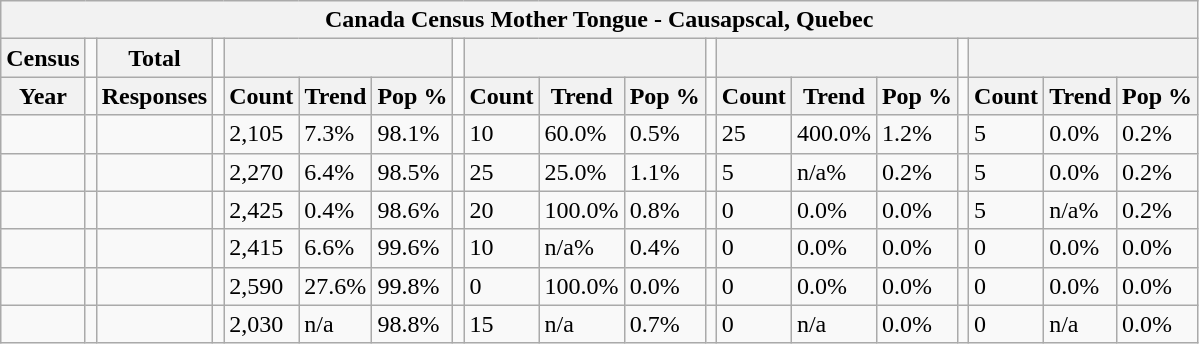<table class="wikitable">
<tr>
<th colspan="19">Canada Census Mother Tongue - Causapscal, Quebec</th>
</tr>
<tr>
<th>Census</th>
<td></td>
<th>Total</th>
<td colspan="1"></td>
<th colspan="3"></th>
<td colspan="1"></td>
<th colspan="3"></th>
<td colspan="1"></td>
<th colspan="3"></th>
<td colspan="1"></td>
<th colspan="3"></th>
</tr>
<tr>
<th>Year</th>
<td></td>
<th>Responses</th>
<td></td>
<th>Count</th>
<th>Trend</th>
<th>Pop %</th>
<td></td>
<th>Count</th>
<th>Trend</th>
<th>Pop %</th>
<td></td>
<th>Count</th>
<th>Trend</th>
<th>Pop %</th>
<td></td>
<th>Count</th>
<th>Trend</th>
<th>Pop %</th>
</tr>
<tr>
<td></td>
<td></td>
<td></td>
<td></td>
<td>2,105</td>
<td> 7.3%</td>
<td>98.1%</td>
<td></td>
<td>10</td>
<td> 60.0%</td>
<td>0.5%</td>
<td></td>
<td>25</td>
<td> 400.0%</td>
<td>1.2%</td>
<td></td>
<td>5</td>
<td> 0.0%</td>
<td>0.2%</td>
</tr>
<tr>
<td></td>
<td></td>
<td></td>
<td></td>
<td>2,270</td>
<td> 6.4%</td>
<td>98.5%</td>
<td></td>
<td>25</td>
<td> 25.0%</td>
<td>1.1%</td>
<td></td>
<td>5</td>
<td> n/a%</td>
<td>0.2%</td>
<td></td>
<td>5</td>
<td> 0.0%</td>
<td>0.2%</td>
</tr>
<tr>
<td></td>
<td></td>
<td></td>
<td></td>
<td>2,425</td>
<td> 0.4%</td>
<td>98.6%</td>
<td></td>
<td>20</td>
<td> 100.0%</td>
<td>0.8%</td>
<td></td>
<td>0</td>
<td> 0.0%</td>
<td>0.0%</td>
<td></td>
<td>5</td>
<td> n/a%</td>
<td>0.2%</td>
</tr>
<tr>
<td></td>
<td></td>
<td></td>
<td></td>
<td>2,415</td>
<td> 6.6%</td>
<td>99.6%</td>
<td></td>
<td>10</td>
<td> n/a%</td>
<td>0.4%</td>
<td></td>
<td>0</td>
<td> 0.0%</td>
<td>0.0%</td>
<td></td>
<td>0</td>
<td> 0.0%</td>
<td>0.0%</td>
</tr>
<tr>
<td></td>
<td></td>
<td></td>
<td></td>
<td>2,590</td>
<td> 27.6%</td>
<td>99.8%</td>
<td></td>
<td>0</td>
<td> 100.0%</td>
<td>0.0%</td>
<td></td>
<td>0</td>
<td> 0.0%</td>
<td>0.0%</td>
<td></td>
<td>0</td>
<td> 0.0%</td>
<td>0.0%</td>
</tr>
<tr>
<td></td>
<td></td>
<td></td>
<td></td>
<td>2,030</td>
<td>n/a</td>
<td>98.8%</td>
<td></td>
<td>15</td>
<td>n/a</td>
<td>0.7%</td>
<td></td>
<td>0</td>
<td>n/a</td>
<td>0.0%</td>
<td></td>
<td>0</td>
<td>n/a</td>
<td>0.0%</td>
</tr>
</table>
